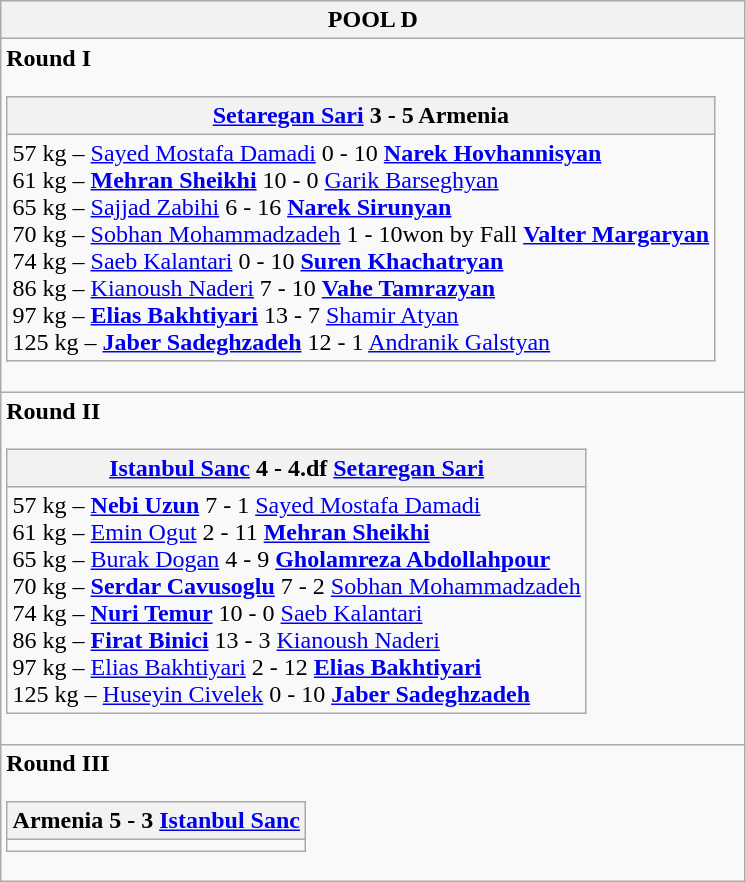<table class="wikitable outercollapse">
<tr>
<th>POOL D</th>
</tr>
<tr>
<td><strong>Round I</strong><br><table class="wikitable collapsible innercollapse">
<tr>
<th> <a href='#'>Setaregan Sari</a> 3 - 5  Armenia</th>
</tr>
<tr>
<td>57 kg – <a href='#'>Sayed Mostafa Damadi</a>  0 - 10  <strong><a href='#'>Narek Hovhannisyan</a></strong><br>61 kg – <strong><a href='#'>Mehran Sheikhi</a></strong>   10 - 0  <a href='#'>Garik Barseghyan</a><br>65 kg – <a href='#'>Sajjad Zabihi</a>  6 - 16  <strong><a href='#'>Narek Sirunyan</a></strong><br>70 kg – <a href='#'>Sobhan Mohammadzadeh</a>  1 - 10won by Fall  <strong><a href='#'>Valter Margaryan</a></strong><br>74 kg – <a href='#'>Saeb Kalantari</a>  0 - 10  <strong><a href='#'>Suren Khachatryan</a></strong><br>86 kg – <a href='#'>Kianoush Naderi</a>  7 - 10  <strong><a href='#'>Vahe Tamrazyan</a></strong><br>97 kg – <strong><a href='#'>Elias Bakhtiyari</a></strong>  13 - 7  <a href='#'>Shamir Atyan</a><br>125 kg – <strong><a href='#'>Jaber Sadeghzadeh</a></strong>  12 - 1  <a href='#'>Andranik Galstyan</a></td>
</tr>
</table>
</td>
</tr>
<tr>
<td><strong>Round II</strong><br><table class="wikitable collapsible innercollapse">
<tr>
<th> <a href='#'>Istanbul Sanc</a> 4 - 4.df  <a href='#'>Setaregan Sari</a></th>
</tr>
<tr>
<td>57 kg – <strong><a href='#'>Nebi Uzun</a></strong>  7 - 1  <a href='#'>Sayed Mostafa Damadi</a><br>61 kg – <a href='#'>Emin Ogut</a>   2 - 11  <strong><a href='#'>Mehran Sheikhi</a></strong><br>65 kg – <a href='#'>Burak Dogan</a>  4 - 9  <strong><a href='#'>Gholamreza Abdollahpour</a></strong><br>70 kg – <strong><a href='#'>Serdar Cavusoglu</a></strong>  7 - 2  <a href='#'>Sobhan Mohammadzadeh</a><br>74 kg – <strong><a href='#'>Nuri Temur</a></strong>  10 - 0  <a href='#'>Saeb Kalantari</a><br>86 kg – <strong><a href='#'>Firat Binici</a></strong>  13 - 3  <a href='#'>Kianoush Naderi</a><br>97 kg – <a href='#'>Elias Bakhtiyari</a>  2 - 12  <strong><a href='#'>Elias Bakhtiyari</a></strong><br>125 kg – <a href='#'>Huseyin Civelek</a>  0 - 10  <strong><a href='#'>Jaber Sadeghzadeh</a></strong></td>
</tr>
</table>
</td>
</tr>
<tr>
<td><strong>Round III</strong><br><table class="wikitable collapsible innercollapse">
<tr>
<th> Armenia 5 - 3  <a href='#'>Istanbul Sanc</a></th>
</tr>
<tr>
<td></td>
</tr>
</table>
</td>
</tr>
</table>
